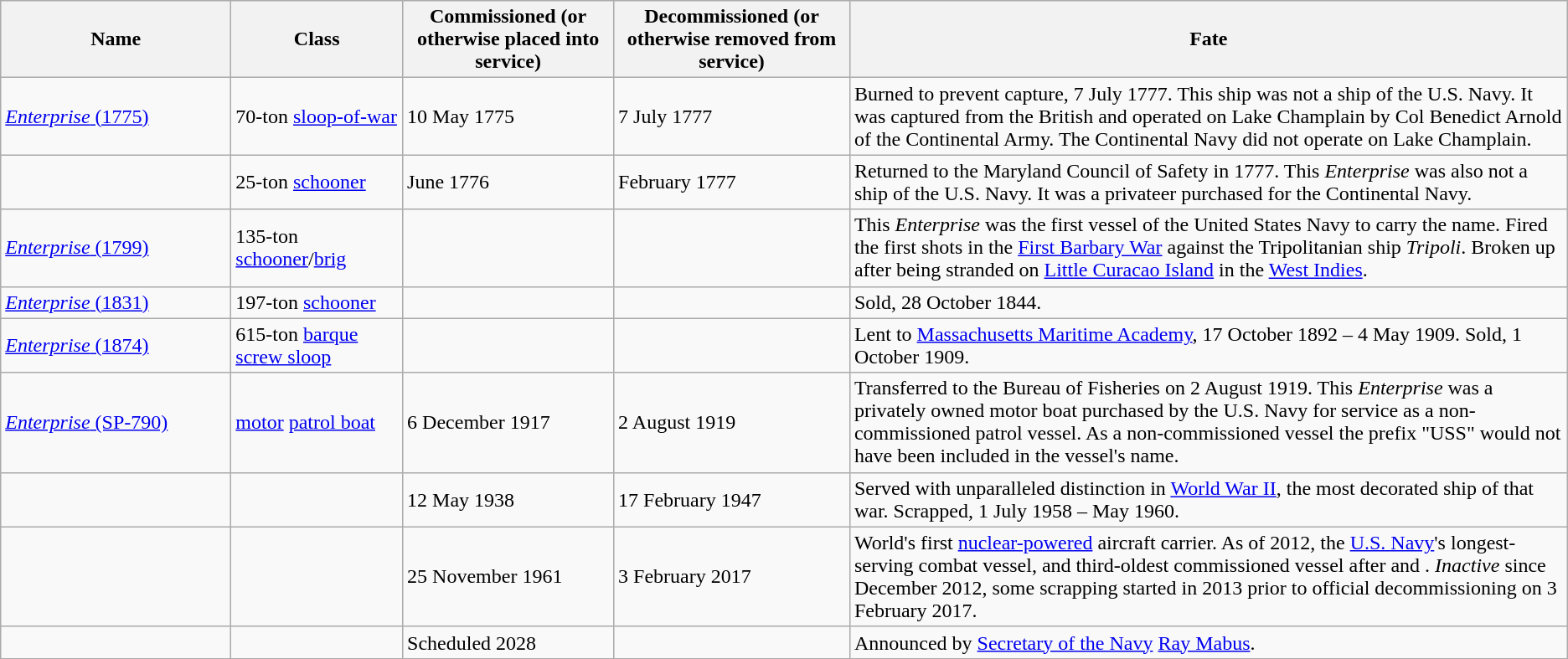<table class="sortable wikitable">
<tr>
<th style="min-width:11em;">Name</th>
<th style="min-width:7em;">Class</th>
<th>Commissioned (or otherwise placed into service)</th>
<th>Decommissioned (or otherwise removed from service)</th>
<th>Fate</th>
</tr>
<tr>
<td data-sort-value="9"><a href='#'><em>Enterprise</em> (1775)</a></td>
<td data-sort-value="70">70-ton <a href='#'>sloop-of-war</a></td>
<td data-sort-value="1775-05-10">10 May 1775</td>
<td data-sort-value="1777-07-07">7 July 1777</td>
<td>Burned to prevent capture, 7 July 1777. This ship was not a ship of the U.S. Navy. It was captured from the British and operated on Lake Champlain by Col Benedict Arnold of the Continental Army. The Continental Navy did not operate on Lake Champlain.</td>
</tr>
<tr>
<td data-sort-value="8"></td>
<td data-sort-value="25">25-ton <a href='#'>schooner</a></td>
<td data-sort-value="1776-06-00">June 1776</td>
<td data-sort-value="1777-02-00">February 1777</td>
<td>Returned to the Maryland Council of Safety in 1777. This <em>Enterprise</em> was also not a ship of the U.S. Navy. It was a privateer purchased for the Continental Navy.</td>
</tr>
<tr>
<td data-sort-value="7"><a href='#'><em>Enterprise</em> (1799)</a></td>
<td data-sort-value="135">135-ton <a href='#'>schooner</a>/<a href='#'>brig</a></td>
<td data-sort-value="1799-12-17"></td>
<td data-sort-value="1823-07-08"></td>
<td>This <em>Enterprise</em> was the first vessel of the United States Navy to carry the name. Fired the first shots in the <a href='#'>First Barbary War</a> against the Tripolitanian ship <em>Tripoli</em>. Broken up after being stranded on <a href='#'>Little Curacao Island</a> in the <a href='#'>West Indies</a>.</td>
</tr>
<tr>
<td data-sort-value="6"><a href='#'><em>Enterprise</em> (1831)</a></td>
<td data-sort-value="197">197-ton <a href='#'>schooner</a></td>
<td data-sort-value="1831-12-15"></td>
<td data-sort-value="1844-06-24"></td>
<td>Sold, 28 October 1844.</td>
</tr>
<tr>
<td data-sort-value="5"><a href='#'><em>Enterprise</em> (1874)</a></td>
<td data-sort-value="615">615-ton <a href='#'>barque</a> <a href='#'>screw sloop</a></td>
<td data-sort-value="1877-03-16"></td>
<td data-sort-value="1909-10-01"></td>
<td>Lent to <a href='#'>Massachusetts Maritime Academy</a>, 17 October 1892 – 4 May 1909. Sold, 1 October 1909.</td>
</tr>
<tr>
<td data-sort-value="4"><a href='#'><em>Enterprise</em> (SP-790)</a></td>
<td data-sort-value="20"> <a href='#'>motor</a> <a href='#'>patrol boat</a></td>
<td data-sort-value="1917-12-06">6 December 1917</td>
<td data-sort-value="1919-08-02">2 August 1919</td>
<td>Transferred to the Bureau of Fisheries on 2 August 1919. This <em>Enterprise</em> was a privately owned motor boat purchased by the U.S. Navy for service as a non-commissioned patrol vessel. As a non-commissioned vessel the prefix "USS" would not have been included in the vessel's name.</td>
</tr>
<tr>
<td data-sort-value="3"></td>
<td data-sort-value="20000"></td>
<td data-sort-value="1938-05-12">12 May 1938</td>
<td data-sort-value="1947-02-17">17 February 1947</td>
<td>Served with unparalleled distinction in <a href='#'>World War II</a>, the most decorated ship of that war. Scrapped, 1 July 1958 – May 1960.</td>
</tr>
<tr>
<td data-sort-value="2"></td>
<td data-sort-value="90000"></td>
<td data-sort-value="1961-11-25">25 November 1961</td>
<td data-sort-value="2017-02-03">3 February 2017</td>
<td>World's first <a href='#'>nuclear-powered</a> aircraft carrier. As of 2012, the <a href='#'>U.S. Navy</a>'s longest-serving combat vessel, and third-oldest commissioned vessel after  and . <em>Inactive</em> since December 2012, some scrapping started in 2013 prior to official decommissioning on 3 February 2017.</td>
</tr>
<tr>
<td data-sort-value="1"></td>
<td data-sort-value="100000"></td>
<td data-sort-value="2028-00-00">Scheduled 2028</td>
<td data-sort-value="2028-00-00"> </td>
<td>Announced by <a href='#'>Secretary of the Navy</a> <a href='#'>Ray Mabus</a>.</td>
</tr>
</table>
